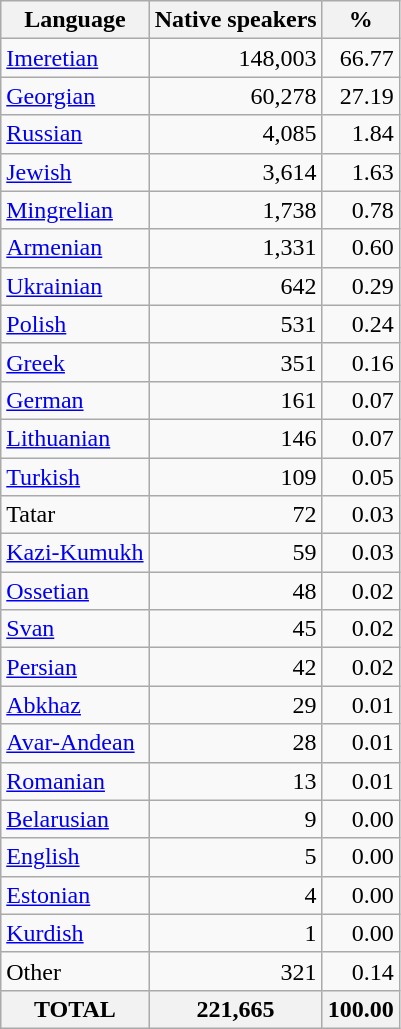<table class="wikitable sortable">
<tr>
<th>Language</th>
<th>Native speakers</th>
<th>%</th>
</tr>
<tr>
<td><a href='#'>Imeretian</a></td>
<td align="right">148,003</td>
<td align="right">66.77</td>
</tr>
<tr>
<td><a href='#'>Georgian</a></td>
<td align="right">60,278</td>
<td align="right">27.19</td>
</tr>
<tr>
<td><a href='#'>Russian</a></td>
<td align="right">4,085</td>
<td align="right">1.84</td>
</tr>
<tr>
<td><a href='#'>Jewish</a></td>
<td align="right">3,614</td>
<td align="right">1.63</td>
</tr>
<tr>
<td><a href='#'>Mingrelian</a></td>
<td align="right">1,738</td>
<td align="right">0.78</td>
</tr>
<tr>
<td><a href='#'>Armenian</a></td>
<td align="right">1,331</td>
<td align="right">0.60</td>
</tr>
<tr>
<td><a href='#'>Ukrainian</a></td>
<td align="right">642</td>
<td align="right">0.29</td>
</tr>
<tr>
<td><a href='#'>Polish</a></td>
<td align="right">531</td>
<td align="right">0.24</td>
</tr>
<tr>
<td><a href='#'>Greek</a></td>
<td align="right">351</td>
<td align="right">0.16</td>
</tr>
<tr>
<td><a href='#'>German</a></td>
<td align="right">161</td>
<td align="right">0.07</td>
</tr>
<tr>
<td><a href='#'>Lithuanian</a></td>
<td align="right">146</td>
<td align="right">0.07</td>
</tr>
<tr>
<td><a href='#'>Turkish</a></td>
<td align="right">109</td>
<td align="right">0.05</td>
</tr>
<tr>
<td>Tatar</td>
<td align="right">72</td>
<td align="right">0.03</td>
</tr>
<tr>
<td><a href='#'>Kazi-Kumukh</a></td>
<td align="right">59</td>
<td align="right">0.03</td>
</tr>
<tr>
<td><a href='#'>Ossetian</a></td>
<td align="right">48</td>
<td align="right">0.02</td>
</tr>
<tr>
<td><a href='#'>Svan</a></td>
<td align="right">45</td>
<td align="right">0.02</td>
</tr>
<tr>
<td><a href='#'>Persian</a></td>
<td align="right">42</td>
<td align="right">0.02</td>
</tr>
<tr>
<td><a href='#'>Abkhaz</a></td>
<td align="right">29</td>
<td align="right">0.01</td>
</tr>
<tr>
<td><a href='#'>Avar-Andean</a></td>
<td align="right">28</td>
<td align="right">0.01</td>
</tr>
<tr>
<td><a href='#'>Romanian</a></td>
<td align="right">13</td>
<td align="right">0.01</td>
</tr>
<tr>
<td><a href='#'>Belarusian</a></td>
<td align="right">9</td>
<td align="right">0.00</td>
</tr>
<tr>
<td><a href='#'>English</a></td>
<td align="right">5</td>
<td align="right">0.00</td>
</tr>
<tr>
<td><a href='#'>Estonian</a></td>
<td align="right">4</td>
<td align="right">0.00</td>
</tr>
<tr>
<td><a href='#'>Kurdish</a></td>
<td align="right">1</td>
<td align="right">0.00</td>
</tr>
<tr>
<td>Other</td>
<td align="right">321</td>
<td align="right">0.14</td>
</tr>
<tr>
<th>TOTAL</th>
<th>221,665</th>
<th>100.00</th>
</tr>
</table>
